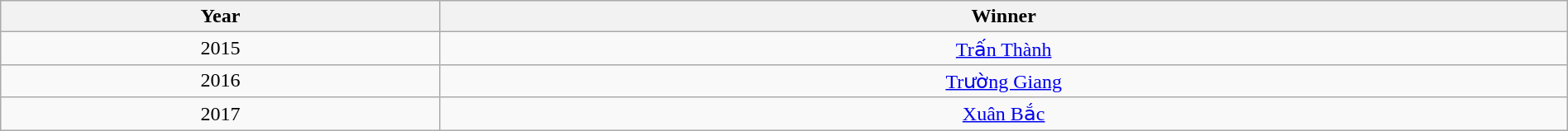<table class="wikitable" style="text-align: center; width:100%">
<tr>
<th>Year</th>
<th>Winner</th>
</tr>
<tr>
<td>2015</td>
<td><a href='#'>Trấn Thành</a></td>
</tr>
<tr>
<td>2016</td>
<td><a href='#'>Trường Giang</a></td>
</tr>
<tr>
<td>2017</td>
<td><a href='#'>Xuân Bắc</a></td>
</tr>
</table>
